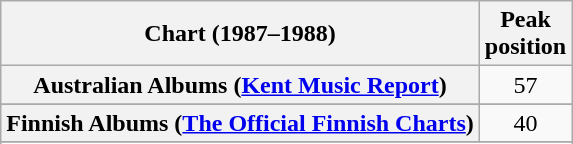<table class="wikitable sortable plainrowheaders">
<tr>
<th>Chart (1987–1988)</th>
<th>Peak<br>position</th>
</tr>
<tr>
<th scope="row">Australian Albums (<a href='#'>Kent Music Report</a>)</th>
<td align="center">57</td>
</tr>
<tr>
</tr>
<tr>
</tr>
<tr>
<th scope="row">Finnish Albums (<a href='#'>The Official Finnish Charts</a>)</th>
<td align="center">40</td>
</tr>
<tr>
</tr>
<tr>
</tr>
<tr>
</tr>
<tr>
</tr>
<tr>
</tr>
</table>
